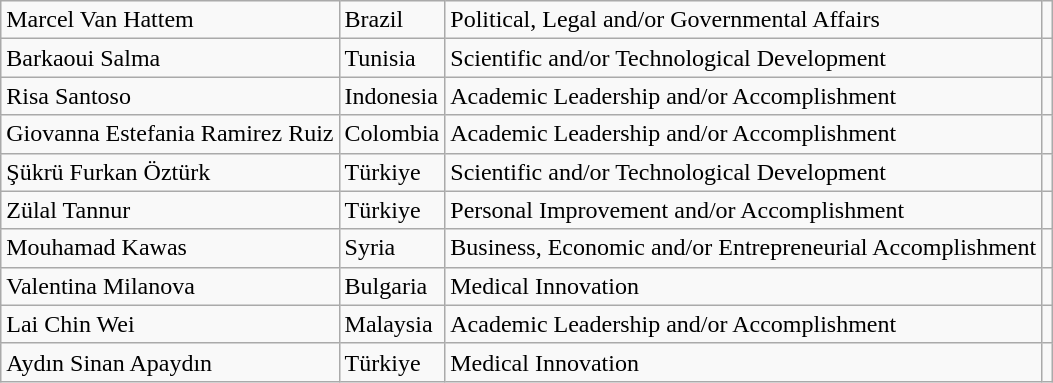<table class="wikitable">
<tr>
<td>Marcel Van Hattem</td>
<td>Brazil</td>
<td>Political, Legal and/or Governmental Affairs</td>
<td></td>
</tr>
<tr>
<td>Barkaoui Salma</td>
<td>Tunisia</td>
<td>Scientific and/or Technological Development</td>
<td></td>
</tr>
<tr>
<td>Risa Santoso</td>
<td>Indonesia</td>
<td>Academic Leadership and/or Accomplishment</td>
<td></td>
</tr>
<tr>
<td>Giovanna Estefania Ramirez Ruiz</td>
<td>Colombia</td>
<td>Academic Leadership and/or Accomplishment</td>
<td></td>
</tr>
<tr>
<td>Şükrü Furkan Öztürk</td>
<td>Türkiye</td>
<td>Scientific and/or Technological Development</td>
<td></td>
</tr>
<tr>
<td>Zülal Tannur</td>
<td>Türkiye</td>
<td>Personal Improvement and/or Accomplishment</td>
<td></td>
</tr>
<tr>
<td>Mouhamad Kawas</td>
<td>Syria</td>
<td>Business, Economic and/or Entrepreneurial Accomplishment</td>
<td></td>
</tr>
<tr>
<td>Valentina Milanova</td>
<td>Bulgaria</td>
<td>Medical Innovation</td>
<td></td>
</tr>
<tr>
<td>Lai Chin Wei</td>
<td>Malaysia</td>
<td>Academic Leadership and/or Accomplishment</td>
<td></td>
</tr>
<tr>
<td>Aydın Sinan Apaydın</td>
<td>Türkiye</td>
<td>Medical Innovation</td>
<td></td>
</tr>
</table>
